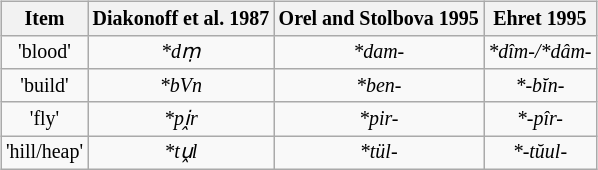<table class="wikitable" style="float:right; font-size:smaller; text-align: center;">
<tr>
<th>Item</th>
<th>Diakonoff et al. 1987</th>
<th>Orel and Stolbova 1995</th>
<th>Ehret 1995</th>
</tr>
<tr>
<td>'blood'</td>
<td><em>*dṃ</em></td>
<td><em>*dam-</em></td>
<td><em>*dîm-/*dâm-</em></td>
</tr>
<tr>
<td>'build'</td>
<td><em>*bVn</em></td>
<td><em>*ben-</em></td>
<td><em>*-bĭn-</em></td>
</tr>
<tr>
<td>'fly'</td>
<td><em>*pi̭r</em></td>
<td><em>*pir-</em></td>
<td><em>*-pîr-</em></td>
</tr>
<tr>
<td>'hill/heap'</td>
<td><em>*tṷl</em></td>
<td><em>*tül-</em></td>
<td><em>*-tŭul-</em></td>
</tr>
</table>
